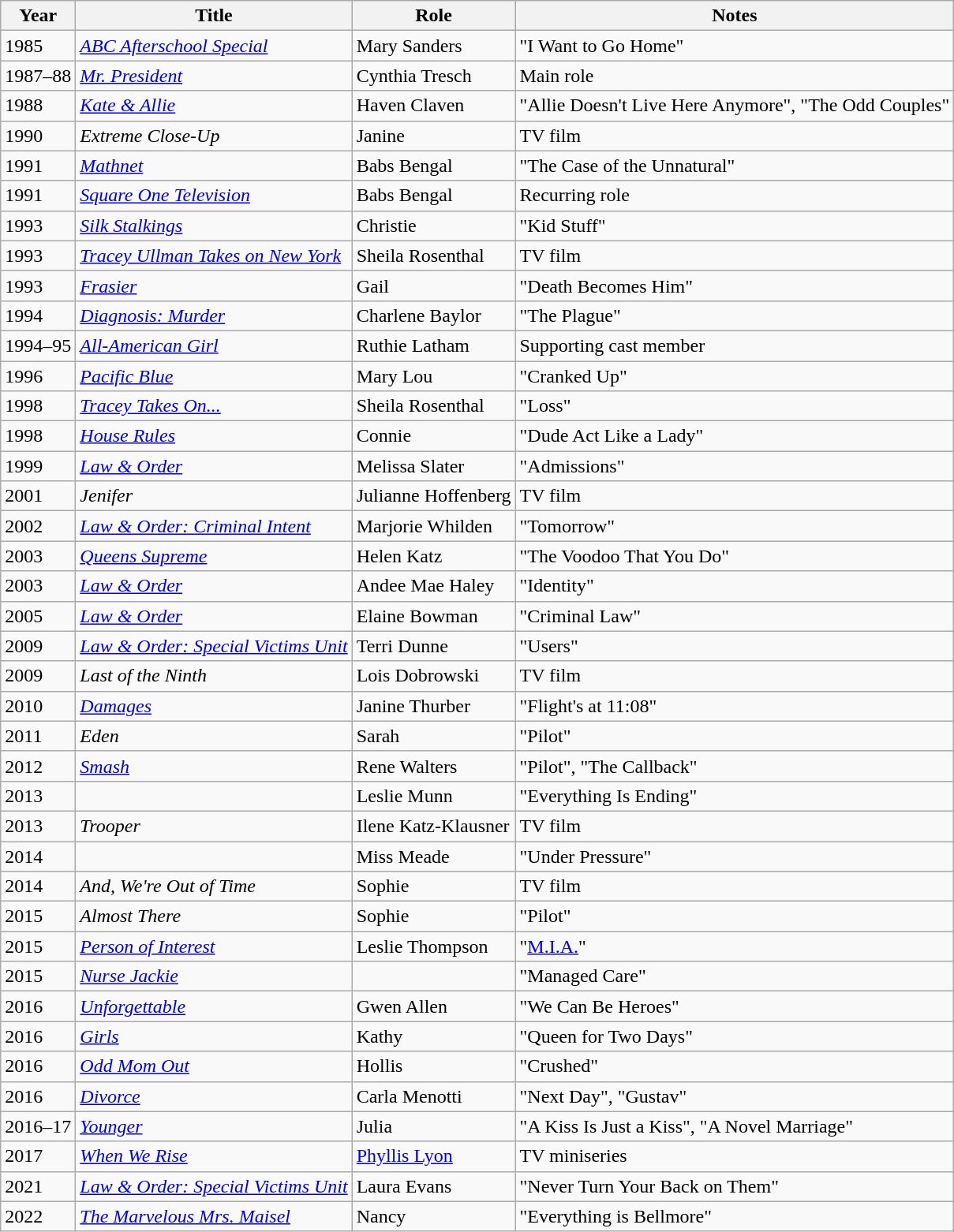<table class="wikitable sortable">
<tr>
<th>Year</th>
<th>Title</th>
<th>Role</th>
<th class="unsortable">Notes</th>
</tr>
<tr>
<td>1985</td>
<td><em><a href='#'>ABC Afterschool Special</a></em></td>
<td>Mary Sanders</td>
<td>"I Want to Go Home"</td>
</tr>
<tr>
<td>1987–88</td>
<td><em><a href='#'>Mr. President</a></em></td>
<td>Cynthia Tresch</td>
<td>Main role</td>
</tr>
<tr>
<td>1988</td>
<td><em><a href='#'>Kate & Allie</a></em></td>
<td>Haven Claven</td>
<td>"Allie Doesn't Live Here Anymore", "The Odd Couples"</td>
</tr>
<tr>
<td>1990</td>
<td><em>Extreme Close-Up</em></td>
<td>Janine</td>
<td>TV film</td>
</tr>
<tr>
<td>1991</td>
<td><em><a href='#'>Mathnet</a></em></td>
<td>Babs Bengal</td>
<td>"The Case of the Unnatural"</td>
</tr>
<tr>
<td>1991</td>
<td><em><a href='#'>Square One Television</a></em></td>
<td>Babs Bengal</td>
<td>Recurring role</td>
</tr>
<tr>
<td>1993</td>
<td><em><a href='#'>Silk Stalkings</a></em></td>
<td>Christie</td>
<td>"Kid Stuff"</td>
</tr>
<tr>
<td>1993</td>
<td><em><a href='#'>Tracey Ullman Takes on New York</a></em></td>
<td>Sheila Rosenthal</td>
<td>TV film</td>
</tr>
<tr>
<td>1993</td>
<td><em><a href='#'>Frasier</a></em></td>
<td>Gail</td>
<td>"Death Becomes Him"</td>
</tr>
<tr>
<td>1994</td>
<td><em><a href='#'>Diagnosis: Murder</a></em></td>
<td>Charlene Baylor</td>
<td>"The Plague"</td>
</tr>
<tr>
<td>1994–95</td>
<td><em><a href='#'>All-American Girl</a></em></td>
<td>Ruthie Latham</td>
<td>Supporting cast member</td>
</tr>
<tr>
<td>1996</td>
<td><em><a href='#'>Pacific Blue</a></em></td>
<td>Mary Lou</td>
<td>"Cranked Up"</td>
</tr>
<tr>
<td>1998</td>
<td><em><a href='#'>Tracey Takes On...</a></em></td>
<td>Sheila Rosenthal</td>
<td>"Loss"</td>
</tr>
<tr>
<td>1998</td>
<td><em><a href='#'>House Rules</a></em></td>
<td>Connie</td>
<td>"Dude Act Like a Lady"</td>
</tr>
<tr>
<td>1999</td>
<td><em><a href='#'>Law & Order</a></em></td>
<td>Melissa Slater</td>
<td>"Admissions"</td>
</tr>
<tr>
<td>2001</td>
<td><em>Jenifer</em></td>
<td>Julianne Hoffenberg</td>
<td>TV film</td>
</tr>
<tr>
<td>2002</td>
<td><em><a href='#'>Law & Order: Criminal Intent</a></em></td>
<td>Marjorie Whilden</td>
<td>"Tomorrow"</td>
</tr>
<tr>
<td>2003</td>
<td><em><a href='#'>Queens Supreme</a></em></td>
<td>Helen Katz</td>
<td>"The Voodoo That You Do"</td>
</tr>
<tr>
<td>2003</td>
<td><em><a href='#'>Law & Order</a></em></td>
<td>Andee Mae Haley</td>
<td>"Identity"</td>
</tr>
<tr>
<td>2005</td>
<td><em><a href='#'>Law & Order</a></em></td>
<td>Elaine Bowman</td>
<td>"Criminal Law"</td>
</tr>
<tr>
<td>2009</td>
<td><em><a href='#'>Law & Order: Special Victims Unit</a></em></td>
<td>Terri Dunne</td>
<td>"Users"</td>
</tr>
<tr>
<td>2009</td>
<td><em>Last of the Ninth</em></td>
<td>Lois Dobrowski</td>
<td>TV film</td>
</tr>
<tr>
<td>2010</td>
<td><em><a href='#'>Damages</a></em></td>
<td>Janine Thurber</td>
<td>"Flight's at 11:08"</td>
</tr>
<tr>
<td>2011</td>
<td><em>Eden</em></td>
<td>Sarah</td>
<td>"Pilot"</td>
</tr>
<tr>
<td>2012</td>
<td><em><a href='#'>Smash</a></em></td>
<td>Rene Walters</td>
<td>"Pilot", "The Callback"</td>
</tr>
<tr>
<td>2013</td>
<td><em></em></td>
<td>Leslie Munn</td>
<td>"Everything Is Ending"</td>
</tr>
<tr>
<td>2013</td>
<td><em>Trooper</em></td>
<td>Ilene Katz-Klausner</td>
<td>TV film</td>
</tr>
<tr>
<td>2014</td>
<td><em></em></td>
<td>Miss Meade</td>
<td>"Under Pressure"</td>
</tr>
<tr>
<td>2014</td>
<td><em>And, We're Out of Time</em></td>
<td>Sophie</td>
<td>TV film</td>
</tr>
<tr>
<td>2015</td>
<td><em>Almost There</em></td>
<td>Sophie</td>
<td>"Pilot"</td>
</tr>
<tr>
<td>2015</td>
<td><em><a href='#'>Person of Interest</a></em></td>
<td>Leslie Thompson</td>
<td>"<a href='#'>M.I.A.</a>"</td>
</tr>
<tr>
<td>2015</td>
<td><em><a href='#'>Nurse Jackie</a></em></td>
<td></td>
<td>"Managed Care"</td>
</tr>
<tr>
<td>2016</td>
<td><em><a href='#'>Unforgettable</a></em></td>
<td>Gwen Allen</td>
<td>"We Can Be Heroes"</td>
</tr>
<tr>
<td>2016</td>
<td><em><a href='#'>Girls</a></em></td>
<td>Kathy</td>
<td>"Queen for Two Days"</td>
</tr>
<tr>
<td>2016</td>
<td><em><a href='#'>Odd Mom Out</a></em></td>
<td>Hollis</td>
<td>"Crushed"</td>
</tr>
<tr>
<td>2016</td>
<td><em><a href='#'>Divorce</a></em></td>
<td>Carla Menotti</td>
<td>"Next Day", "Gustav"</td>
</tr>
<tr>
<td>2016–17</td>
<td><em><a href='#'>Younger</a></em></td>
<td>Julia</td>
<td>"A Kiss Is Just a Kiss", "A Novel Marriage"</td>
</tr>
<tr>
<td>2017</td>
<td><em><a href='#'>When We Rise</a></em></td>
<td><a href='#'>Phyllis Lyon</a></td>
<td>TV miniseries</td>
</tr>
<tr>
<td>2021</td>
<td><em><a href='#'>Law & Order: Special Victims Unit</a></em></td>
<td>Laura Evans</td>
<td>"Never Turn Your Back on Them"</td>
</tr>
<tr>
<td>2022</td>
<td><em><a href='#'>The Marvelous Mrs. Maisel</a></em></td>
<td>Nancy</td>
<td>"Everything is Bellmore"</td>
</tr>
</table>
